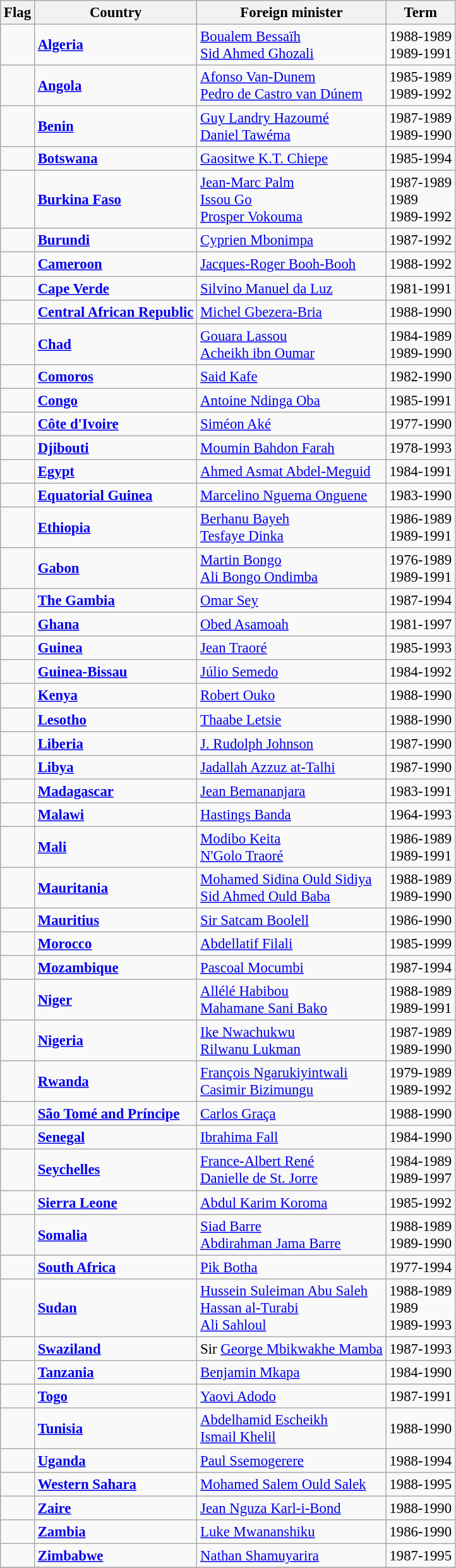<table class="wikitable" style="font-size:95%;">
<tr>
<th>Flag</th>
<th>Country</th>
<th>Foreign minister</th>
<th>Term</th>
</tr>
<tr>
<td></td>
<td><strong><a href='#'>Algeria</a></strong></td>
<td><a href='#'>Boualem Bessaïh</a><br><a href='#'>Sid Ahmed Ghozali</a></td>
<td>1988-1989<br>1989-1991</td>
</tr>
<tr>
<td></td>
<td><strong><a href='#'>Angola</a></strong></td>
<td><a href='#'>Afonso Van-Dunem</a><br><a href='#'>Pedro de Castro van Dúnem</a></td>
<td>1985-1989<br>1989-1992</td>
</tr>
<tr>
<td></td>
<td><strong><a href='#'>Benin</a></strong></td>
<td><a href='#'>Guy Landry Hazoumé</a><br><a href='#'>Daniel Tawéma</a></td>
<td>1987-1989<br>1989-1990</td>
</tr>
<tr>
<td></td>
<td><strong><a href='#'>Botswana</a></strong></td>
<td><a href='#'>Gaositwe K.T. Chiepe</a></td>
<td>1985-1994</td>
</tr>
<tr>
<td></td>
<td><strong><a href='#'>Burkina Faso</a></strong></td>
<td><a href='#'>Jean-Marc Palm</a><br><a href='#'>Issou Go</a><br><a href='#'>Prosper Vokouma</a></td>
<td>1987-1989<br>1989<br>1989-1992</td>
</tr>
<tr>
<td></td>
<td><strong><a href='#'>Burundi</a></strong></td>
<td><a href='#'>Cyprien Mbonimpa</a></td>
<td>1987-1992</td>
</tr>
<tr>
<td></td>
<td><strong><a href='#'>Cameroon</a></strong></td>
<td><a href='#'>Jacques-Roger Booh-Booh</a></td>
<td>1988-1992</td>
</tr>
<tr>
<td></td>
<td><strong><a href='#'>Cape Verde</a></strong></td>
<td><a href='#'>Silvino Manuel da Luz</a></td>
<td>1981-1991</td>
</tr>
<tr>
<td></td>
<td><strong><a href='#'>Central African Republic</a></strong></td>
<td><a href='#'>Michel Gbezera-Bria</a></td>
<td>1988-1990</td>
</tr>
<tr>
<td></td>
<td><strong><a href='#'>Chad</a></strong></td>
<td><a href='#'>Gouara Lassou</a><br><a href='#'>Acheikh ibn Oumar</a></td>
<td>1984-1989<br>1989-1990</td>
</tr>
<tr>
<td></td>
<td><strong><a href='#'>Comoros</a></strong></td>
<td><a href='#'>Said Kafe</a></td>
<td>1982-1990</td>
</tr>
<tr>
<td></td>
<td><strong><a href='#'>Congo</a></strong></td>
<td><a href='#'>Antoine Ndinga Oba</a></td>
<td>1985-1991</td>
</tr>
<tr>
<td></td>
<td><strong><a href='#'>Côte d'Ivoire</a></strong></td>
<td><a href='#'>Siméon Aké</a></td>
<td>1977-1990</td>
</tr>
<tr>
<td></td>
<td><strong><a href='#'>Djibouti</a></strong></td>
<td><a href='#'>Moumin Bahdon Farah</a></td>
<td>1978-1993</td>
</tr>
<tr>
<td></td>
<td><strong><a href='#'>Egypt</a></strong></td>
<td><a href='#'>Ahmed Asmat Abdel-Meguid</a></td>
<td>1984-1991</td>
</tr>
<tr>
<td></td>
<td><strong><a href='#'>Equatorial Guinea</a></strong></td>
<td><a href='#'>Marcelino Nguema Onguene</a></td>
<td>1983-1990</td>
</tr>
<tr>
<td></td>
<td><strong><a href='#'>Ethiopia</a></strong></td>
<td><a href='#'>Berhanu Bayeh</a><br><a href='#'>Tesfaye Dinka</a></td>
<td>1986-1989<br>1989-1991</td>
</tr>
<tr>
<td></td>
<td><strong><a href='#'>Gabon</a></strong></td>
<td><a href='#'>Martin Bongo</a><br><a href='#'>Ali Bongo Ondimba</a></td>
<td>1976-1989<br>1989-1991</td>
</tr>
<tr>
<td></td>
<td><strong><a href='#'>The Gambia</a></strong></td>
<td><a href='#'>Omar Sey</a></td>
<td>1987-1994</td>
</tr>
<tr>
<td></td>
<td><strong><a href='#'>Ghana</a></strong></td>
<td><a href='#'>Obed Asamoah</a></td>
<td>1981-1997</td>
</tr>
<tr>
<td></td>
<td><strong><a href='#'>Guinea</a></strong></td>
<td><a href='#'>Jean Traoré</a></td>
<td>1985-1993</td>
</tr>
<tr>
<td></td>
<td><strong><a href='#'>Guinea-Bissau</a></strong></td>
<td><a href='#'>Júlio Semedo</a></td>
<td>1984-1992</td>
</tr>
<tr>
<td></td>
<td><strong><a href='#'>Kenya</a></strong></td>
<td><a href='#'>Robert Ouko</a></td>
<td>1988-1990</td>
</tr>
<tr>
<td></td>
<td><strong><a href='#'>Lesotho</a></strong></td>
<td><a href='#'>Thaabe Letsie</a></td>
<td>1988-1990</td>
</tr>
<tr>
<td></td>
<td><strong><a href='#'>Liberia</a></strong></td>
<td><a href='#'>J. Rudolph Johnson</a></td>
<td>1987-1990</td>
</tr>
<tr>
<td></td>
<td><strong><a href='#'>Libya</a></strong></td>
<td><a href='#'>Jadallah Azzuz at-Talhi</a></td>
<td>1987-1990</td>
</tr>
<tr>
<td></td>
<td><strong><a href='#'>Madagascar</a></strong></td>
<td><a href='#'>Jean Bemananjara</a></td>
<td>1983-1991</td>
</tr>
<tr>
<td></td>
<td><strong><a href='#'>Malawi</a></strong></td>
<td><a href='#'>Hastings Banda</a></td>
<td>1964-1993</td>
</tr>
<tr>
<td></td>
<td><strong><a href='#'>Mali</a></strong></td>
<td><a href='#'>Modibo Keita</a><br><a href='#'>N'Golo Traoré</a></td>
<td>1986-1989<br>1989-1991</td>
</tr>
<tr>
<td></td>
<td><strong><a href='#'>Mauritania</a></strong></td>
<td><a href='#'>Mohamed Sidina Ould Sidiya</a><br><a href='#'>Sid Ahmed Ould Baba</a></td>
<td>1988-1989<br>1989-1990</td>
</tr>
<tr>
<td></td>
<td><strong><a href='#'>Mauritius</a></strong></td>
<td><a href='#'>Sir Satcam Boolell</a></td>
<td>1986-1990</td>
</tr>
<tr>
<td></td>
<td><strong><a href='#'>Morocco</a></strong></td>
<td><a href='#'>Abdellatif Filali</a></td>
<td>1985-1999</td>
</tr>
<tr>
<td></td>
<td><strong><a href='#'>Mozambique</a></strong></td>
<td><a href='#'>Pascoal Mocumbi</a></td>
<td>1987-1994</td>
</tr>
<tr>
<td></td>
<td><strong><a href='#'>Niger</a></strong></td>
<td><a href='#'>Allélé Habibou</a><br><a href='#'>Mahamane Sani Bako</a></td>
<td>1988-1989<br>1989-1991</td>
</tr>
<tr>
<td></td>
<td><strong><a href='#'>Nigeria</a></strong></td>
<td><a href='#'>Ike Nwachukwu</a><br><a href='#'>Rilwanu Lukman</a></td>
<td>1987-1989<br>1989-1990</td>
</tr>
<tr>
<td></td>
<td><strong><a href='#'>Rwanda</a></strong></td>
<td><a href='#'>François Ngarukiyintwali</a><br><a href='#'>Casimir Bizimungu</a></td>
<td>1979-1989<br>1989-1992</td>
</tr>
<tr>
<td></td>
<td><strong><a href='#'>São Tomé and Príncipe</a></strong></td>
<td><a href='#'>Carlos Graça</a></td>
<td>1988-1990</td>
</tr>
<tr>
<td></td>
<td><strong><a href='#'>Senegal</a></strong></td>
<td><a href='#'>Ibrahima Fall</a></td>
<td>1984-1990</td>
</tr>
<tr>
<td></td>
<td><strong><a href='#'>Seychelles</a></strong></td>
<td><a href='#'>France-Albert René</a><br><a href='#'>Danielle de St. Jorre</a></td>
<td>1984-1989<br>1989-1997</td>
</tr>
<tr>
<td></td>
<td><strong><a href='#'>Sierra Leone</a></strong></td>
<td><a href='#'>Abdul Karim Koroma</a></td>
<td>1985-1992</td>
</tr>
<tr>
<td></td>
<td><strong><a href='#'>Somalia</a></strong></td>
<td><a href='#'>Siad Barre</a><br><a href='#'>Abdirahman Jama Barre</a></td>
<td>1988-1989<br>1989-1990</td>
</tr>
<tr>
<td></td>
<td><strong><a href='#'>South Africa</a></strong></td>
<td><a href='#'>Pik Botha</a></td>
<td>1977-1994</td>
</tr>
<tr>
<td></td>
<td><strong><a href='#'>Sudan</a></strong></td>
<td><a href='#'>Hussein Suleiman Abu Saleh</a><br><a href='#'>Hassan al-Turabi</a><br><a href='#'>Ali Sahloul</a></td>
<td>1988-1989<br>1989<br>1989-1993</td>
</tr>
<tr>
<td></td>
<td><strong><a href='#'>Swaziland</a></strong></td>
<td>Sir <a href='#'>George Mbikwakhe Mamba</a></td>
<td>1987-1993</td>
</tr>
<tr>
<td></td>
<td><strong><a href='#'>Tanzania</a></strong></td>
<td><a href='#'>Benjamin Mkapa</a></td>
<td>1984-1990</td>
</tr>
<tr>
<td></td>
<td><strong><a href='#'>Togo</a></strong></td>
<td><a href='#'>Yaovi Adodo</a></td>
<td>1987-1991</td>
</tr>
<tr>
<td></td>
<td><strong><a href='#'>Tunisia</a></strong></td>
<td><a href='#'>Abdelhamid Escheikh</a><br><a href='#'>Ismail Khelil</a></td>
<td>1988-1990</td>
</tr>
<tr>
<td></td>
<td><strong><a href='#'>Uganda</a></strong></td>
<td><a href='#'>Paul Ssemogerere</a></td>
<td>1988-1994</td>
</tr>
<tr>
<td></td>
<td><strong><a href='#'>Western Sahara</a></strong></td>
<td><a href='#'>Mohamed Salem Ould Salek</a></td>
<td>1988-1995</td>
</tr>
<tr>
<td></td>
<td><strong><a href='#'>Zaire</a></strong></td>
<td><a href='#'>Jean Nguza Karl-i-Bond</a></td>
<td>1988-1990</td>
</tr>
<tr>
<td></td>
<td><strong><a href='#'>Zambia</a></strong></td>
<td><a href='#'>Luke Mwananshiku</a></td>
<td>1986-1990</td>
</tr>
<tr>
<td></td>
<td><strong><a href='#'>Zimbabwe</a></strong></td>
<td><a href='#'>Nathan Shamuyarira</a></td>
<td>1987-1995</td>
</tr>
<tr>
</tr>
</table>
